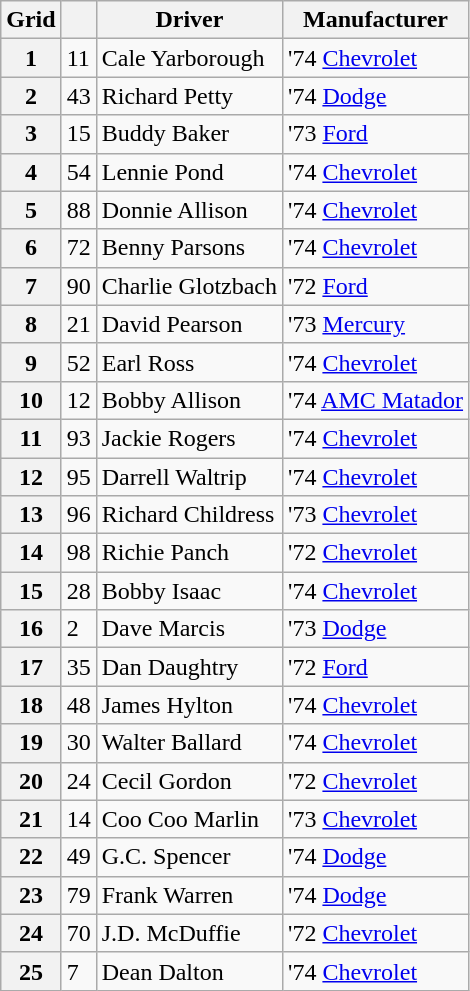<table class="wikitable">
<tr>
<th>Grid</th>
<th></th>
<th>Driver</th>
<th>Manufacturer</th>
</tr>
<tr>
<th>1</th>
<td>11</td>
<td>Cale Yarborough</td>
<td>'74 <a href='#'>Chevrolet</a></td>
</tr>
<tr>
<th>2</th>
<td>43</td>
<td>Richard Petty</td>
<td>'74 <a href='#'>Dodge</a></td>
</tr>
<tr>
<th>3</th>
<td>15</td>
<td>Buddy Baker</td>
<td>'73 <a href='#'>Ford</a></td>
</tr>
<tr>
<th>4</th>
<td>54</td>
<td>Lennie Pond</td>
<td>'74 <a href='#'>Chevrolet</a></td>
</tr>
<tr>
<th>5</th>
<td>88</td>
<td>Donnie Allison</td>
<td>'74 <a href='#'>Chevrolet</a></td>
</tr>
<tr>
<th>6</th>
<td>72</td>
<td>Benny Parsons</td>
<td>'74 <a href='#'>Chevrolet</a></td>
</tr>
<tr>
<th>7</th>
<td>90</td>
<td>Charlie Glotzbach</td>
<td>'72 <a href='#'>Ford</a></td>
</tr>
<tr>
<th>8</th>
<td>21</td>
<td>David Pearson</td>
<td>'73 <a href='#'>Mercury</a></td>
</tr>
<tr>
<th>9</th>
<td>52</td>
<td>Earl Ross</td>
<td>'74 <a href='#'>Chevrolet</a></td>
</tr>
<tr>
<th>10</th>
<td>12</td>
<td>Bobby Allison</td>
<td>'74 <a href='#'>AMC Matador</a></td>
</tr>
<tr>
<th>11</th>
<td>93</td>
<td>Jackie Rogers</td>
<td>'74 <a href='#'>Chevrolet</a></td>
</tr>
<tr>
<th>12</th>
<td>95</td>
<td>Darrell Waltrip</td>
<td>'74 <a href='#'>Chevrolet</a></td>
</tr>
<tr>
<th>13</th>
<td>96</td>
<td>Richard Childress</td>
<td>'73 <a href='#'>Chevrolet</a></td>
</tr>
<tr>
<th>14</th>
<td>98</td>
<td>Richie Panch</td>
<td>'72 <a href='#'>Chevrolet</a></td>
</tr>
<tr>
<th>15</th>
<td>28</td>
<td>Bobby Isaac</td>
<td>'74 <a href='#'>Chevrolet</a></td>
</tr>
<tr>
<th>16</th>
<td>2</td>
<td>Dave Marcis</td>
<td>'73 <a href='#'>Dodge</a></td>
</tr>
<tr>
<th>17</th>
<td>35</td>
<td>Dan Daughtry</td>
<td>'72 <a href='#'>Ford</a></td>
</tr>
<tr>
<th>18</th>
<td>48</td>
<td>James Hylton</td>
<td>'74 <a href='#'>Chevrolet</a></td>
</tr>
<tr>
<th>19</th>
<td>30</td>
<td>Walter Ballard</td>
<td>'74 <a href='#'>Chevrolet</a></td>
</tr>
<tr>
<th>20</th>
<td>24</td>
<td>Cecil Gordon</td>
<td>'72 <a href='#'>Chevrolet</a></td>
</tr>
<tr>
<th>21</th>
<td>14</td>
<td>Coo Coo Marlin</td>
<td>'73 <a href='#'>Chevrolet</a></td>
</tr>
<tr>
<th>22</th>
<td>49</td>
<td>G.C. Spencer</td>
<td>'74 <a href='#'>Dodge</a></td>
</tr>
<tr>
<th>23</th>
<td>79</td>
<td>Frank Warren</td>
<td>'74 <a href='#'>Dodge</a></td>
</tr>
<tr>
<th>24</th>
<td>70</td>
<td>J.D. McDuffie</td>
<td>'72 <a href='#'>Chevrolet</a></td>
</tr>
<tr>
<th>25</th>
<td>7</td>
<td>Dean Dalton</td>
<td>'74 <a href='#'>Chevrolet</a></td>
</tr>
</table>
